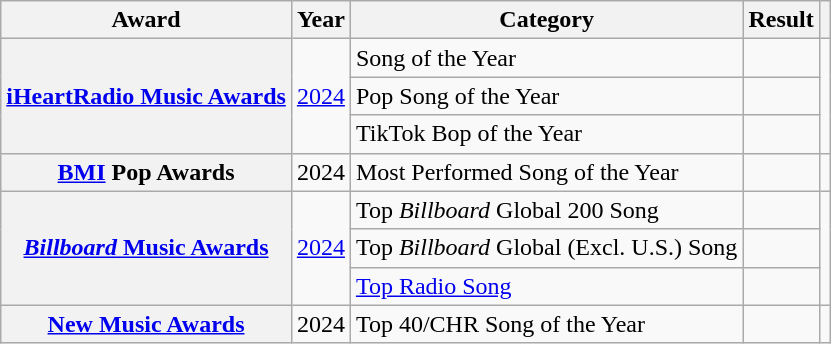<table class="wikitable plainrowheaders">
<tr>
<th>Award</th>
<th>Year</th>
<th>Category</th>
<th>Result</th>
<th></th>
</tr>
<tr>
<th scope="row" rowspan="3"><a href='#'>iHeartRadio Music Awards</a></th>
<td rowspan="3"><a href='#'>2024</a></td>
<td>Song of the Year</td>
<td></td>
<td rowspan="3" style="text-align:center;"></td>
</tr>
<tr>
<td>Pop Song of the Year</td>
<td></td>
</tr>
<tr>
<td>TikTok Bop of the Year</td>
<td></td>
</tr>
<tr>
<th scope="row"><a href='#'>BMI</a> Pop Awards</th>
<td>2024</td>
<td>Most Performed Song of the Year</td>
<td></td>
<td style="text-align:center;"></td>
</tr>
<tr>
<th scope="row" rowspan="3"><a href='#'><em>Billboard</em> Music Awards</a></th>
<td rowspan="3"><a href='#'>2024</a></td>
<td>Top <em>Billboard</em> Global 200 Song</td>
<td></td>
<td rowspan="3" style="text-align:center;"></td>
</tr>
<tr>
<td>Top <em>Billboard</em> Global (Excl. U.S.) Song</td>
<td></td>
</tr>
<tr>
<td><a href='#'>Top Radio Song</a></td>
<td></td>
</tr>
<tr>
<th scope="row"><a href='#'>New Music Awards</a></th>
<td>2024</td>
<td>Top 40/CHR Song of the Year</td>
<td></td>
<td style="text-align:center;"></td>
</tr>
</table>
